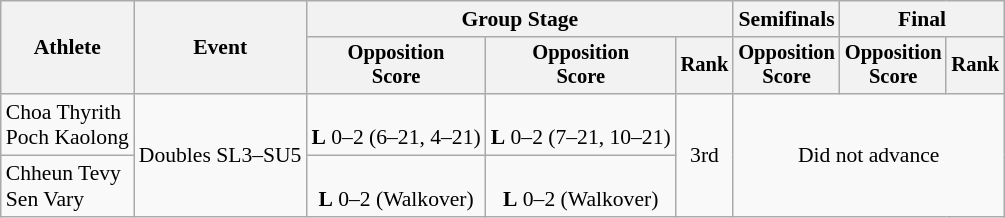<table class="wikitable" style="font-size:90%">
<tr>
<th rowspan=2>Athlete</th>
<th rowspan=2>Event</th>
<th colspan=3>Group Stage</th>
<th>Semifinals</th>
<th colspan=2>Final</th>
</tr>
<tr style="font-size:95%">
<th>Opposition<br>Score</th>
<th>Opposition<br>Score</th>
<th>Rank</th>
<th>Opposition<br>Score</th>
<th>Opposition<br>Score</th>
<th>Rank</th>
</tr>
<tr style="text-align:center">
<td style="text-align:left">Choa Thyrith<br>Poch Kaolong</td>
<td style="text-align:left" rowspan=2>Doubles SL3–SU5</td>
<td><br><strong>L</strong> 0–2 (6–21, 4–21)</td>
<td><br><strong>L</strong> 0–2 (7–21, 10–21)</td>
<td rowspan=2>3rd</td>
<td colspan=3 rowspan=2>Did not advance</td>
</tr>
<tr style="text-align:center">
<td style="text-align:left">Chheun Tevy<br>Sen Vary</td>
<td><br><strong>L</strong> 0–2 (Walkover)</td>
<td><br><strong>L</strong> 0–2 (Walkover)</td>
</tr>
</table>
